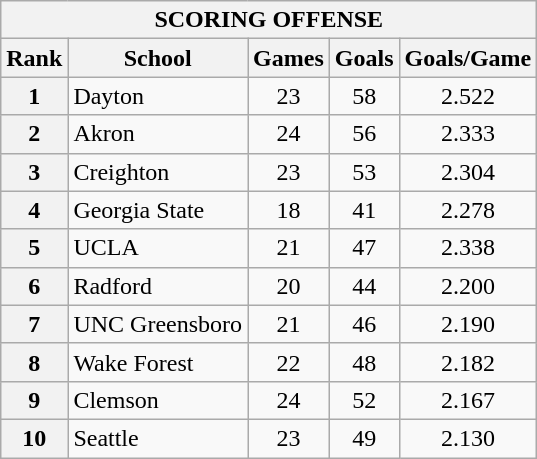<table class="wikitable">
<tr>
<th colspan=5>SCORING OFFENSE</th>
</tr>
<tr>
<th>Rank</th>
<th>School</th>
<th>Games</th>
<th>Goals</th>
<th>Goals/Game</th>
</tr>
<tr>
<th>1</th>
<td>Dayton</td>
<td style="text-align:center;">23</td>
<td style="text-align:center;">58</td>
<td style="text-align:center;">2.522</td>
</tr>
<tr>
<th>2</th>
<td>Akron</td>
<td style="text-align:center;">24</td>
<td style="text-align:center;">56</td>
<td style="text-align:center;">2.333</td>
</tr>
<tr>
<th>3</th>
<td>Creighton</td>
<td style="text-align:center;">23</td>
<td style="text-align:center;">53</td>
<td style="text-align:center;">2.304</td>
</tr>
<tr>
<th>4</th>
<td>Georgia State</td>
<td style="text-align:center;">18</td>
<td style="text-align:center;">41</td>
<td style="text-align:center;">2.278</td>
</tr>
<tr>
<th>5</th>
<td>UCLA</td>
<td style="text-align:center;">21</td>
<td style="text-align:center;">47</td>
<td style="text-align:center;">2.338</td>
</tr>
<tr>
<th>6</th>
<td>Radford</td>
<td style="text-align:center;">20</td>
<td style="text-align:center;">44</td>
<td style="text-align:center;">2.200</td>
</tr>
<tr>
<th>7</th>
<td>UNC Greensboro</td>
<td style="text-align:center;">21</td>
<td style="text-align:center;">46</td>
<td style="text-align:center;">2.190</td>
</tr>
<tr>
<th>8</th>
<td>Wake Forest</td>
<td style="text-align:center;">22</td>
<td style="text-align:center;">48</td>
<td style="text-align:center;">2.182</td>
</tr>
<tr>
<th>9</th>
<td>Clemson</td>
<td style="text-align:center;">24</td>
<td style="text-align:center;">52</td>
<td style="text-align:center;">2.167</td>
</tr>
<tr>
<th>10</th>
<td>Seattle</td>
<td style="text-align:center;">23</td>
<td style="text-align:center;">49</td>
<td style="text-align:center;">2.130</td>
</tr>
</table>
